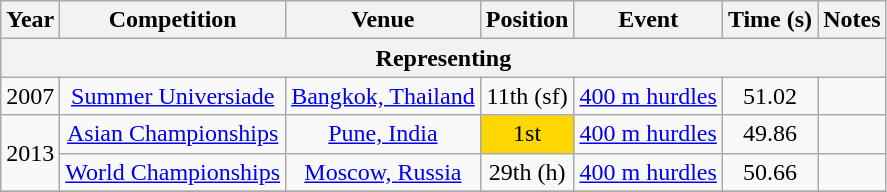<table class="wikitable sortable" style=text-align:center>
<tr>
<th>Year</th>
<th>Competition</th>
<th>Venue</th>
<th>Position</th>
<th>Event</th>
<th>Time (s)</th>
<th>Notes</th>
</tr>
<tr>
<th colspan="7">Representing </th>
</tr>
<tr>
<td>2007</td>
<td><a href='#'>Summer Universiade</a></td>
<td><a href='#'>Bangkok, Thailand</a></td>
<td>11th (sf)</td>
<td><a href='#'>400 m hurdles</a></td>
<td>51.02</td>
<td></td>
</tr>
<tr>
<td rowspan=2>2013</td>
<td><a href='#'>Asian Championships</a></td>
<td><a href='#'>Pune, India</a></td>
<td bgcolor="gold">1st</td>
<td><a href='#'>400 m hurdles</a></td>
<td>49.86</td>
<td></td>
</tr>
<tr>
<td><a href='#'>World Championships</a></td>
<td><a href='#'>Moscow, Russia</a></td>
<td>29th (h)</td>
<td><a href='#'>400 m hurdles</a></td>
<td>50.66</td>
<td></td>
</tr>
<tr>
</tr>
</table>
